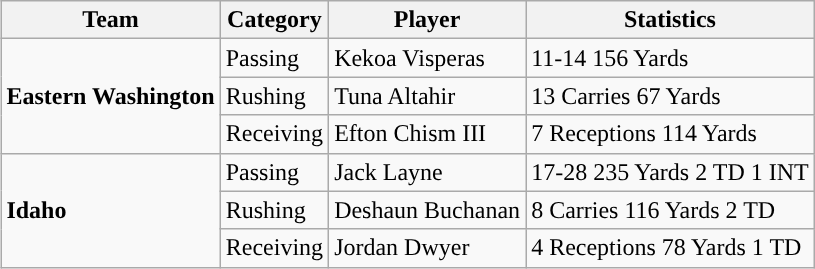<table class="wikitable" style="float: right;">
<tr>
<th>Team</th>
<th>Category</th>
<th>Player</th>
<th>Statistics</th>
</tr>
<tr>
<td rowspan=3><strong>Eastern Washington</strong></td>
<td>Passing</td>
<td>Kekoa Visperas</td>
<td>11-14 156 Yards</td>
</tr>
<tr>
<td>Rushing</td>
<td>Tuna Altahir</td>
<td>13 Carries 67 Yards</td>
</tr>
<tr>
<td>Receiving</td>
<td>Efton Chism III</td>
<td>7 Receptions 114 Yards</td>
</tr>
<tr>
<td rowspan=3><strong>Idaho</strong></td>
<td>Passing</td>
<td>Jack Layne</td>
<td>17-28 235 Yards 2 TD 1 INT</td>
</tr>
<tr>
<td>Rushing</td>
<td>Deshaun Buchanan</td>
<td>8 Carries 116 Yards 2 TD</td>
</tr>
<tr>
<td>Receiving</td>
<td>Jordan Dwyer</td>
<td>4 Receptions 78 Yards 1 TD</td>
</tr>
</table>
